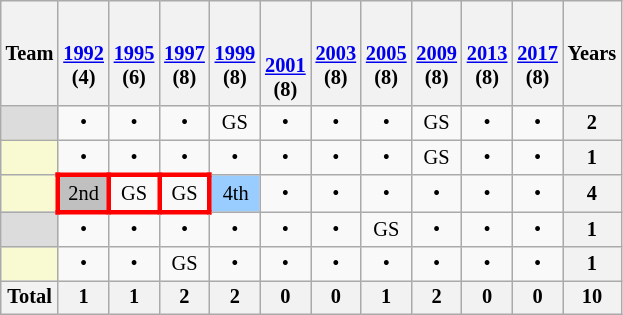<table class="wikitable" style="text-align:center; font-size:85%;">
<tr>
<th>Team</th>
<th><br><a href='#'>1992</a><br>(4)</th>
<th><br><a href='#'>1995</a><br>(6)</th>
<th><br><a href='#'>1997</a><br>(8)</th>
<th><br><a href='#'>1999</a><br>(8)</th>
<th><br><br><a href='#'>2001</a><br>(8)</th>
<th><br><a href='#'>2003</a><br>(8)</th>
<th><br><a href='#'>2005</a><br>(8)</th>
<th><br><a href='#'>2009</a><br>(8)</th>
<th><br><a href='#'>2013</a><br>(8)</th>
<th><br><a href='#'>2017</a><br>(8)</th>
<th>Years</th>
</tr>
<tr>
<td align=left bgcolor=DCDCDC></td>
<td>•</td>
<td>•</td>
<td>•</td>
<td>GS</td>
<td>•</td>
<td>•</td>
<td>•</td>
<td>GS</td>
<td>•</td>
<td>•</td>
<th>2</th>
</tr>
<tr>
<td align=left bgcolor=FAFAD2></td>
<td>•</td>
<td>•</td>
<td>•</td>
<td>•</td>
<td>•</td>
<td>•</td>
<td>•</td>
<td>GS</td>
<td>•</td>
<td>•</td>
<th>1</th>
</tr>
<tr>
<td align=left bgcolor=FAFAD2></td>
<td style="border:3px solid red" bgcolor=Silver>2nd</td>
<td style="border:3px solid red">GS</td>
<td style="border:3px solid red">GS</td>
<td bgcolor=9acdff>4th</td>
<td>•</td>
<td>•</td>
<td>•</td>
<td>•</td>
<td>•</td>
<td>•</td>
<th>4</th>
</tr>
<tr>
<td align=left bgcolor=DCDCDC></td>
<td>•</td>
<td>•</td>
<td>•</td>
<td>•</td>
<td>•</td>
<td>•</td>
<td>GS</td>
<td>•</td>
<td>•</td>
<td>•</td>
<th>1</th>
</tr>
<tr>
<td align=left bgcolor=FAFAD2></td>
<td>•</td>
<td>•</td>
<td>GS</td>
<td>•</td>
<td>•</td>
<td>•</td>
<td>•</td>
<td>•</td>
<td>•</td>
<td>•</td>
<th>1</th>
</tr>
<tr>
<th>Total</th>
<th>1</th>
<th>1</th>
<th>2</th>
<th>2</th>
<th>0</th>
<th>0</th>
<th>1</th>
<th>2</th>
<th>0</th>
<th>0</th>
<th>10</th>
</tr>
</table>
